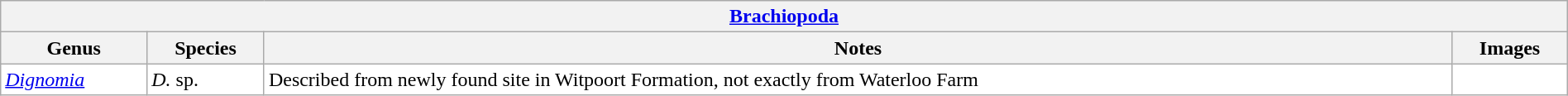<table class="wikitable sortable" style="background:white; width:100%;">
<tr>
<th colspan="4" align="center"><a href='#'>Brachiopoda</a></th>
</tr>
<tr>
<th>Genus</th>
<th>Species</th>
<th>Notes</th>
<th>Images</th>
</tr>
<tr>
<td><em><a href='#'>Dignomia</a></em></td>
<td><em>D. </em>sp.</td>
<td>Described from newly found site in Witpoort Formation, not exactly from Waterloo Farm</td>
<td></td>
</tr>
</table>
